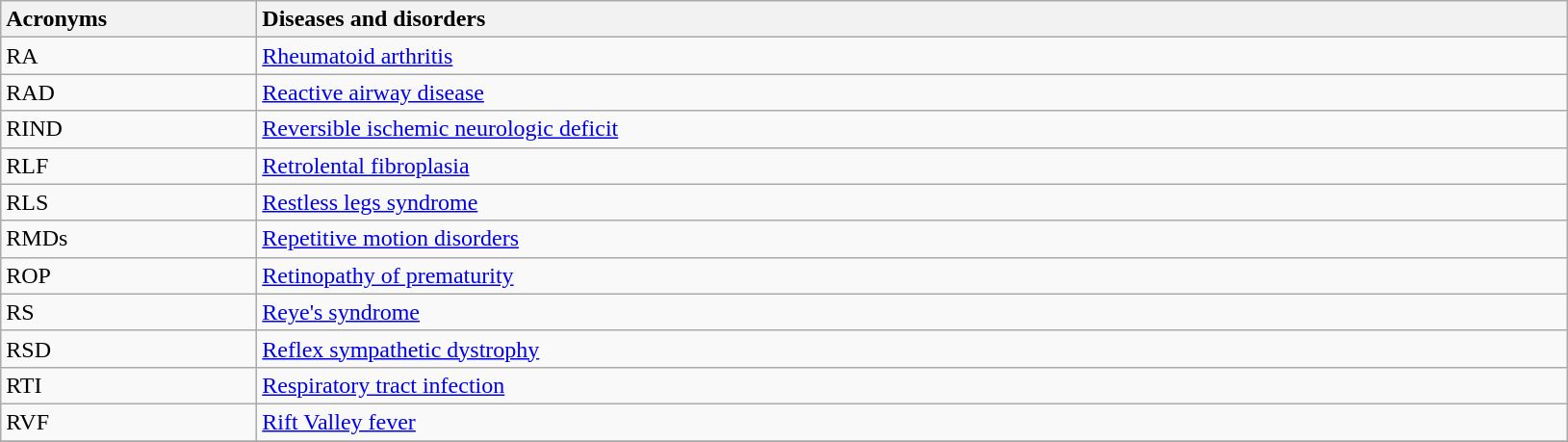<table class="wikitable sortable">
<tr>
<th width=170px style=text-align:left>Acronyms</th>
<th width=900px style=text-align:left>Diseases and disorders</th>
</tr>
<tr>
<td>RA</td>
<td><a href='#'>Rheumatoid arthritis</a></td>
</tr>
<tr>
<td>RAD</td>
<td><a href='#'>Reactive airway disease</a></td>
</tr>
<tr>
<td>RIND</td>
<td><a href='#'>Reversible ischemic neurologic deficit</a></td>
</tr>
<tr>
<td>RLF</td>
<td><a href='#'>Retrolental fibroplasia</a></td>
</tr>
<tr>
<td>RLS</td>
<td><a href='#'>Restless legs syndrome</a></td>
</tr>
<tr>
<td>RMDs</td>
<td><a href='#'>Repetitive motion disorders</a></td>
</tr>
<tr>
<td>ROP</td>
<td><a href='#'>Retinopathy of prematurity</a></td>
</tr>
<tr>
<td>RS</td>
<td><a href='#'>Reye's syndrome</a></td>
</tr>
<tr>
<td>RSD</td>
<td><a href='#'>Reflex sympathetic dystrophy</a></td>
</tr>
<tr>
<td>RTI</td>
<td><a href='#'>Respiratory tract infection</a></td>
</tr>
<tr>
<td>RVF</td>
<td><a href='#'>Rift Valley fever</a></td>
</tr>
<tr>
</tr>
</table>
